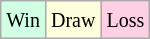<table class="wikitable">
<tr>
<td style="background:#d0ffe3;"><small>Win</small></td>
<td style="background:#ffd;"><small>Draw</small></td>
<td style="background:#ffd0e3;"><small>Loss</small></td>
</tr>
</table>
